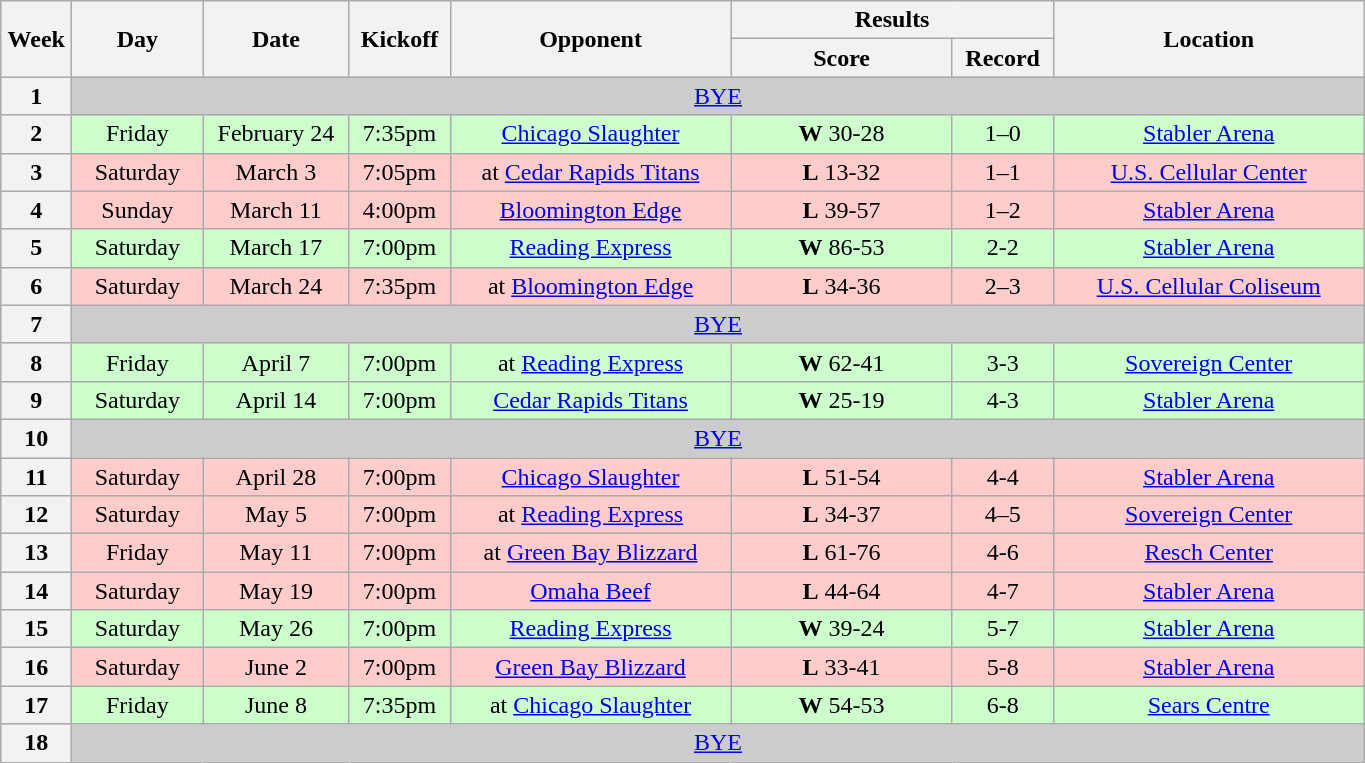<table class="wikitable">
<tr>
<th rowspan="2" width="40">Week</th>
<th rowspan="2" width="80">Day</th>
<th rowspan="2" width="90">Date</th>
<th rowspan="2" width="60">Kickoff</th>
<th rowspan="2" width="180">Opponent</th>
<th colspan="2" width="200">Results</th>
<th rowspan="2" width="200">Location</th>
</tr>
<tr>
<th width="140">Score</th>
<th width="60">Record</th>
</tr>
<tr align="center" bgcolor="#CCCCCC">
<th>1</th>
<td colSpan=7><a href='#'>BYE</a></td>
</tr>
<tr align="center" bgcolor="#CCFFCC">
<th>2</th>
<td>Friday</td>
<td>February 24</td>
<td>7:35pm</td>
<td><a href='#'>Chicago Slaughter</a></td>
<td><strong>W</strong> 30-28</td>
<td>1–0</td>
<td><a href='#'>Stabler Arena</a></td>
</tr>
<tr align="center" bgcolor="#FFCCCC">
<th>3</th>
<td>Saturday</td>
<td>March 3</td>
<td>7:05pm</td>
<td>at <a href='#'>Cedar Rapids Titans</a></td>
<td><strong>L</strong> 13-32</td>
<td>1–1</td>
<td><a href='#'>U.S. Cellular Center</a></td>
</tr>
<tr align="center" bgcolor="#FFCCCC">
<th>4</th>
<td>Sunday</td>
<td>March 11</td>
<td>4:00pm</td>
<td><a href='#'>Bloomington Edge</a></td>
<td><strong>L</strong> 39-57</td>
<td>1–2</td>
<td><a href='#'>Stabler Arena</a></td>
</tr>
<tr align="center" bgcolor="#CCFFCC">
<th>5</th>
<td>Saturday</td>
<td>March 17</td>
<td>7:00pm</td>
<td><a href='#'>Reading Express</a></td>
<td><strong>W</strong> 86-53</td>
<td>2-2</td>
<td><a href='#'>Stabler Arena</a></td>
</tr>
<tr align="center" bgcolor="#FFCCCC">
<th>6</th>
<td>Saturday</td>
<td>March 24</td>
<td>7:35pm</td>
<td>at <a href='#'>Bloomington Edge</a></td>
<td><strong>L</strong> 34-36</td>
<td>2–3</td>
<td><a href='#'>U.S. Cellular Coliseum</a></td>
</tr>
<tr align="center" bgcolor="#CCCCCC">
<th>7</th>
<td colSpan=7><a href='#'>BYE</a></td>
</tr>
<tr align="center" bgcolor="#CCFFCC">
<th>8</th>
<td>Friday</td>
<td>April 7</td>
<td>7:00pm</td>
<td>at <a href='#'>Reading Express</a></td>
<td><strong>W</strong> 62-41</td>
<td>3-3</td>
<td><a href='#'>Sovereign Center</a></td>
</tr>
<tr align="center" bgcolor="#CCFFCC">
<th>9</th>
<td>Saturday</td>
<td>April 14</td>
<td>7:00pm</td>
<td><a href='#'>Cedar Rapids Titans</a></td>
<td><strong>W</strong> 25-19</td>
<td>4-3</td>
<td><a href='#'>Stabler Arena</a></td>
</tr>
<tr align="center" bgcolor="#CCCCCC">
<th>10</th>
<td colSpan=7><a href='#'>BYE</a></td>
</tr>
<tr align="center" bgcolor="#FFCCCC">
<th>11</th>
<td>Saturday</td>
<td>April 28</td>
<td>7:00pm</td>
<td><a href='#'>Chicago Slaughter</a></td>
<td><strong>L</strong> 51-54</td>
<td>4-4</td>
<td><a href='#'>Stabler Arena</a></td>
</tr>
<tr align="center" bgcolor="#FFCCCC">
<th>12</th>
<td>Saturday</td>
<td>May 5</td>
<td>7:00pm</td>
<td>at <a href='#'>Reading Express</a></td>
<td><strong>L</strong> 34-37</td>
<td>4–5</td>
<td><a href='#'>Sovereign Center</a></td>
</tr>
<tr align="center" bgcolor="#FFCCCC">
<th>13</th>
<td>Friday</td>
<td>May 11</td>
<td>7:00pm</td>
<td>at <a href='#'>Green Bay Blizzard</a></td>
<td><strong>L</strong> 61-76</td>
<td>4-6</td>
<td><a href='#'>Resch Center</a></td>
</tr>
<tr align="center" bgcolor="#FFCCCC">
<th>14</th>
<td>Saturday</td>
<td>May 19</td>
<td>7:00pm</td>
<td><a href='#'>Omaha Beef</a></td>
<td><strong>L</strong> 44-64</td>
<td>4-7</td>
<td><a href='#'>Stabler Arena</a></td>
</tr>
<tr align="center" bgcolor="#CCFFCC">
<th>15</th>
<td>Saturday</td>
<td>May 26</td>
<td>7:00pm</td>
<td><a href='#'>Reading Express</a></td>
<td><strong>W</strong> 39-24</td>
<td>5-7</td>
<td><a href='#'>Stabler Arena</a></td>
</tr>
<tr align="center" bgcolor="#FFCCCC">
<th>16</th>
<td>Saturday</td>
<td>June 2</td>
<td>7:00pm</td>
<td><a href='#'>Green Bay Blizzard</a></td>
<td><strong>L</strong> 33-41</td>
<td>5-8</td>
<td><a href='#'>Stabler Arena</a></td>
</tr>
<tr align="center" bgcolor="#CCFFCC">
<th>17</th>
<td>Friday</td>
<td>June 8</td>
<td>7:35pm</td>
<td>at <a href='#'>Chicago Slaughter</a></td>
<td><strong>W</strong> 54-53</td>
<td>6-8</td>
<td><a href='#'>Sears Centre</a></td>
</tr>
<tr align="center" bgcolor="#CCCCCC">
<th>18</th>
<td colSpan=7><a href='#'>BYE</a></td>
</tr>
</table>
